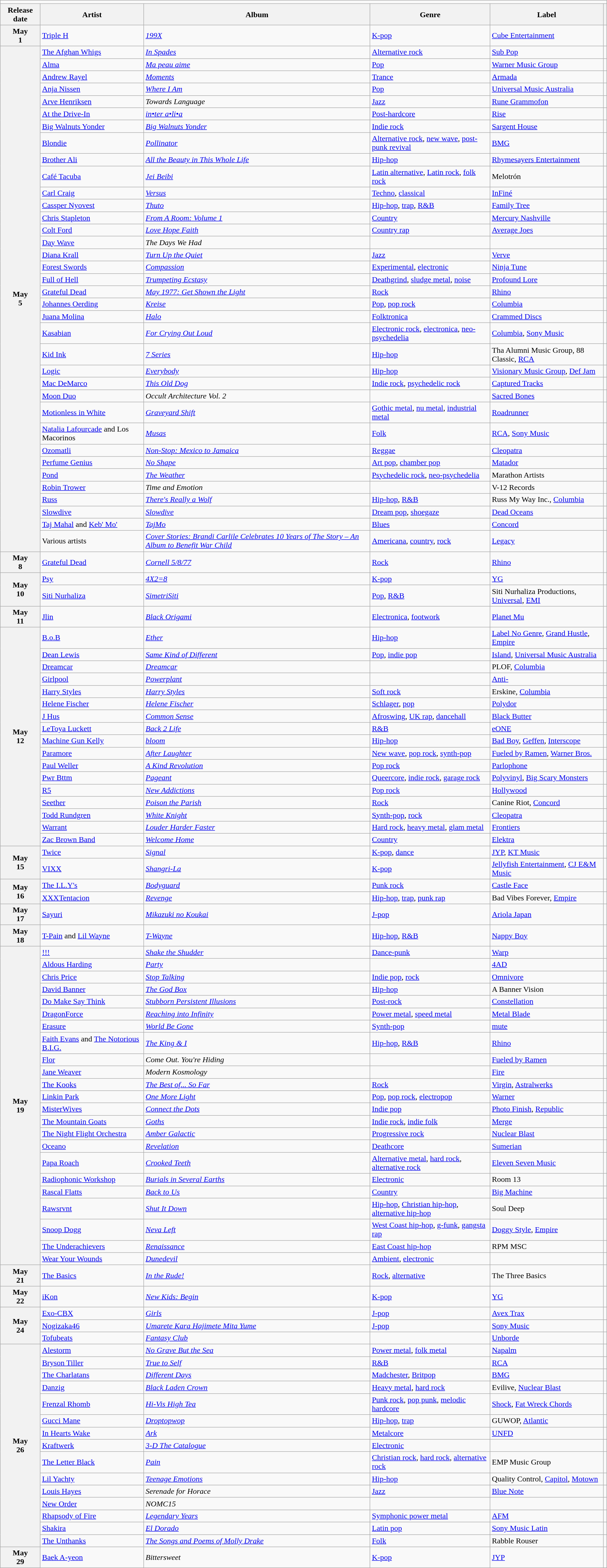<table class="wikitable plainrowheaders">
<tr>
<td colspan="6" style="text-align:center;"></td>
</tr>
<tr>
<th scope="col">Release date</th>
<th scope="col">Artist</th>
<th scope="col">Album</th>
<th scope="col">Genre</th>
<th scope="col">Label</th>
<th scope="col"></th>
</tr>
<tr>
<th scope="row" style="text-align:center;">May<br>1</th>
<td><a href='#'>Triple H</a></td>
<td><em><a href='#'>199X</a></em></td>
<td><a href='#'>K-pop</a></td>
<td><a href='#'>Cube Entertainment</a></td>
<td></td>
</tr>
<tr>
<th scope="row" rowspan="36" style="text-align:center;">May<br>5</th>
<td><a href='#'>The Afghan Whigs</a></td>
<td><em><a href='#'>In Spades</a></em></td>
<td><a href='#'>Alternative rock</a></td>
<td><a href='#'>Sub Pop</a></td>
<td></td>
</tr>
<tr>
<td><a href='#'>Alma</a></td>
<td><em><a href='#'>Ma peau aime</a></em></td>
<td><a href='#'>Pop</a></td>
<td><a href='#'>Warner Music Group</a></td>
<td></td>
</tr>
<tr>
<td><a href='#'>Andrew Rayel</a></td>
<td><em><a href='#'>Moments</a></em></td>
<td><a href='#'>Trance</a></td>
<td><a href='#'>Armada</a></td>
<td></td>
</tr>
<tr>
<td><a href='#'>Anja Nissen</a></td>
<td><em><a href='#'>Where I Am</a></em></td>
<td><a href='#'>Pop</a></td>
<td><a href='#'>Universal Music Australia</a></td>
<td></td>
</tr>
<tr>
<td><a href='#'>Arve Henriksen</a></td>
<td><em>Towards Language</em></td>
<td><a href='#'>Jazz</a></td>
<td><a href='#'>Rune Grammofon</a></td>
<td></td>
</tr>
<tr>
<td><a href='#'>At the Drive-In</a></td>
<td><em><a href='#'>in•ter a•li•a</a></em></td>
<td><a href='#'>Post-hardcore</a></td>
<td><a href='#'>Rise</a></td>
<td></td>
</tr>
<tr>
<td><a href='#'>Big Walnuts Yonder</a></td>
<td><em><a href='#'>Big Walnuts Yonder</a></em></td>
<td><a href='#'>Indie rock</a></td>
<td><a href='#'>Sargent House</a></td>
<td></td>
</tr>
<tr>
<td><a href='#'>Blondie</a></td>
<td><em><a href='#'>Pollinator</a></em></td>
<td><a href='#'>Alternative rock</a>, <a href='#'>new wave</a>, <a href='#'>post-punk revival</a></td>
<td><a href='#'>BMG</a></td>
<td></td>
</tr>
<tr>
<td><a href='#'>Brother Ali</a></td>
<td><em><a href='#'>All the Beauty in This Whole Life</a></em></td>
<td><a href='#'>Hip-hop</a></td>
<td><a href='#'>Rhymesayers Entertainment</a></td>
<td></td>
</tr>
<tr>
<td><a href='#'>Café Tacuba</a></td>
<td><em><a href='#'>Jei Beibi</a></em></td>
<td><a href='#'>Latin alternative</a>, <a href='#'>Latin rock</a>, <a href='#'>folk rock</a></td>
<td>Melotrón</td>
<td></td>
</tr>
<tr>
<td><a href='#'>Carl Craig</a></td>
<td><em><a href='#'>Versus</a></em></td>
<td><a href='#'>Techno</a>, <a href='#'>classical</a></td>
<td><a href='#'>InFiné</a></td>
<td></td>
</tr>
<tr>
<td><a href='#'>Cassper Nyovest</a></td>
<td><em><a href='#'>Thuto</a></em></td>
<td><a href='#'>Hip-hop</a>, <a href='#'>trap</a>, <a href='#'>R&B</a></td>
<td><a href='#'>Family Tree</a></td>
<td></td>
</tr>
<tr>
<td><a href='#'>Chris Stapleton</a></td>
<td><em><a href='#'>From A Room: Volume 1</a></em></td>
<td><a href='#'>Country</a></td>
<td><a href='#'>Mercury Nashville</a></td>
<td></td>
</tr>
<tr>
<td><a href='#'>Colt Ford</a></td>
<td><em><a href='#'>Love Hope Faith</a></em></td>
<td><a href='#'>Country rap</a></td>
<td><a href='#'>Average Joes</a></td>
<td></td>
</tr>
<tr>
<td><a href='#'>Day Wave</a></td>
<td><em>The Days We Had</em></td>
<td></td>
<td></td>
<td></td>
</tr>
<tr>
<td><a href='#'>Diana Krall</a></td>
<td><em><a href='#'>Turn Up the Quiet</a></em></td>
<td><a href='#'>Jazz</a></td>
<td><a href='#'>Verve</a></td>
<td></td>
</tr>
<tr>
<td><a href='#'>Forest Swords</a></td>
<td><em><a href='#'>Compassion</a></em></td>
<td><a href='#'>Experimental</a>, <a href='#'>electronic</a></td>
<td><a href='#'>Ninja Tune</a></td>
<td></td>
</tr>
<tr>
<td><a href='#'>Full of Hell</a></td>
<td><em><a href='#'>Trumpeting Ecstasy</a></em></td>
<td><a href='#'>Deathgrind</a>, <a href='#'>sludge metal</a>, <a href='#'>noise</a></td>
<td><a href='#'>Profound Lore</a></td>
<td></td>
</tr>
<tr>
<td><a href='#'>Grateful Dead</a></td>
<td><em><a href='#'>May 1977: Get Shown the Light</a></em></td>
<td><a href='#'>Rock</a></td>
<td><a href='#'>Rhino</a></td>
<td></td>
</tr>
<tr>
<td><a href='#'>Johannes Oerding</a></td>
<td><em><a href='#'>Kreise</a></em></td>
<td><a href='#'>Pop</a>, <a href='#'>pop rock</a></td>
<td><a href='#'>Columbia</a></td>
<td></td>
</tr>
<tr>
<td><a href='#'>Juana Molina</a></td>
<td><em><a href='#'>Halo</a></em></td>
<td><a href='#'>Folktronica</a></td>
<td><a href='#'>Crammed Discs</a></td>
<td></td>
</tr>
<tr>
<td><a href='#'>Kasabian</a></td>
<td><em><a href='#'>For Crying Out Loud</a></em></td>
<td><a href='#'>Electronic rock</a>, <a href='#'>electronica</a>, <a href='#'>neo-psychedelia</a></td>
<td><a href='#'>Columbia</a>, <a href='#'>Sony Music</a></td>
<td></td>
</tr>
<tr>
<td><a href='#'>Kid Ink</a></td>
<td><em><a href='#'>7 Series</a></em></td>
<td><a href='#'>Hip-hop</a></td>
<td>Tha Alumni Music Group, 88 Classic, <a href='#'>RCA</a></td>
<td></td>
</tr>
<tr>
<td><a href='#'>Logic</a></td>
<td><em><a href='#'>Everybody</a></em></td>
<td><a href='#'>Hip-hop</a></td>
<td><a href='#'>Visionary Music Group</a>, <a href='#'>Def Jam</a></td>
<td></td>
</tr>
<tr>
<td><a href='#'>Mac DeMarco</a></td>
<td><em><a href='#'>This Old Dog</a></em></td>
<td><a href='#'>Indie rock</a>, <a href='#'>psychedelic rock</a></td>
<td><a href='#'>Captured Tracks</a></td>
<td></td>
</tr>
<tr>
<td><a href='#'>Moon Duo</a></td>
<td><em>Occult Architecture Vol. 2</em></td>
<td></td>
<td><a href='#'>Sacred Bones</a></td>
<td></td>
</tr>
<tr>
<td><a href='#'>Motionless in White</a></td>
<td><em><a href='#'>Graveyard Shift</a></em></td>
<td><a href='#'>Gothic metal</a>, <a href='#'>nu metal</a>, <a href='#'>industrial metal</a></td>
<td><a href='#'>Roadrunner</a></td>
<td></td>
</tr>
<tr>
<td><a href='#'>Natalia Lafourcade</a> and Los Macorinos</td>
<td><em><a href='#'>Musas</a></em></td>
<td><a href='#'>Folk</a></td>
<td><a href='#'>RCA</a>, <a href='#'>Sony Music</a></td>
<td></td>
</tr>
<tr>
<td><a href='#'>Ozomatli</a></td>
<td><em><a href='#'>Non-Stop: Mexico to Jamaica</a></em></td>
<td><a href='#'>Reggae</a></td>
<td><a href='#'>Cleopatra</a></td>
<td></td>
</tr>
<tr>
<td><a href='#'>Perfume Genius</a></td>
<td><em><a href='#'>No Shape</a></em></td>
<td><a href='#'>Art pop</a>, <a href='#'>chamber pop</a></td>
<td><a href='#'>Matador</a></td>
<td></td>
</tr>
<tr>
<td><a href='#'>Pond</a></td>
<td><em><a href='#'>The Weather</a></em></td>
<td><a href='#'>Psychedelic rock</a>, <a href='#'>neo-psychedelia</a></td>
<td>Marathon Artists</td>
<td></td>
</tr>
<tr>
<td><a href='#'>Robin Trower</a></td>
<td><em>Time and Emotion</em></td>
<td></td>
<td>V-12 Records</td>
<td></td>
</tr>
<tr>
<td><a href='#'>Russ</a></td>
<td><em><a href='#'>There's Really a Wolf</a></em></td>
<td><a href='#'>Hip-hop</a>, <a href='#'>R&B</a></td>
<td>Russ My Way Inc., <a href='#'>Columbia</a></td>
<td></td>
</tr>
<tr>
<td><a href='#'>Slowdive</a></td>
<td><em><a href='#'>Slowdive</a></em></td>
<td><a href='#'>Dream pop</a>, <a href='#'>shoegaze</a></td>
<td><a href='#'>Dead Oceans</a></td>
<td></td>
</tr>
<tr>
<td><a href='#'>Taj Mahal</a> and <a href='#'>Keb' Mo'</a></td>
<td><em><a href='#'>TajMo</a></em></td>
<td><a href='#'>Blues</a></td>
<td><a href='#'>Concord</a></td>
<td></td>
</tr>
<tr>
<td>Various artists</td>
<td><em><a href='#'>Cover Stories: Brandi Carlile Celebrates 10 Years of The Story – An Album to Benefit War Child</a></em></td>
<td><a href='#'>Americana</a>, <a href='#'>country</a>, <a href='#'>rock</a></td>
<td><a href='#'>Legacy</a></td>
<td></td>
</tr>
<tr>
<th scope="row" style="text-align:center;">May<br>8</th>
<td><a href='#'>Grateful Dead</a></td>
<td><em><a href='#'>Cornell 5/8/77</a></em></td>
<td><a href='#'>Rock</a></td>
<td><a href='#'>Rhino</a></td>
<td></td>
</tr>
<tr>
<th scope="row" rowspan="2" style="text-align:center;">May<br>10</th>
<td><a href='#'>Psy</a></td>
<td><em><a href='#'>4X2=8</a></em></td>
<td><a href='#'>K-pop</a></td>
<td><a href='#'>YG</a></td>
<td></td>
</tr>
<tr>
<td><a href='#'>Siti Nurhaliza</a></td>
<td><em><a href='#'>SimetriSiti</a></em></td>
<td><a href='#'>Pop</a>, <a href='#'>R&B</a></td>
<td>Siti Nurhaliza Productions, <a href='#'>Universal</a>, <a href='#'>EMI</a></td>
<td></td>
</tr>
<tr>
<th scope="row" style="text-align:center;">May<br>11</th>
<td><a href='#'>Jlin</a></td>
<td><em><a href='#'>Black Origami</a></em></td>
<td><a href='#'>Electronica</a>, <a href='#'>footwork</a></td>
<td><a href='#'>Planet Mu</a></td>
<td></td>
</tr>
<tr>
<th scope="row" rowspan="17" style="text-align:center;">May<br>12</th>
<td><a href='#'>B.o.B</a></td>
<td><em><a href='#'>Ether</a></em></td>
<td><a href='#'>Hip-hop</a></td>
<td><a href='#'>Label No Genre</a>, <a href='#'>Grand Hustle</a>, <a href='#'>Empire</a></td>
<td></td>
</tr>
<tr>
<td><a href='#'>Dean Lewis</a></td>
<td><em><a href='#'>Same Kind of Different</a></em></td>
<td><a href='#'>Pop</a>, <a href='#'>indie pop</a></td>
<td><a href='#'>Island</a>, <a href='#'>Universal Music Australia</a></td>
<td></td>
</tr>
<tr>
<td><a href='#'>Dreamcar</a></td>
<td><em><a href='#'>Dreamcar</a></em></td>
<td></td>
<td>PLOF, <a href='#'>Columbia</a></td>
<td></td>
</tr>
<tr>
<td><a href='#'>Girlpool</a></td>
<td><em><a href='#'>Powerplant</a></em></td>
<td></td>
<td><a href='#'>Anti-</a></td>
<td></td>
</tr>
<tr>
<td><a href='#'>Harry Styles</a></td>
<td><em><a href='#'>Harry Styles</a></em></td>
<td><a href='#'>Soft rock</a></td>
<td>Erskine, <a href='#'>Columbia</a></td>
<td></td>
</tr>
<tr>
<td><a href='#'>Helene Fischer</a></td>
<td><em><a href='#'>Helene Fischer</a></em></td>
<td><a href='#'>Schlager</a>, <a href='#'>pop</a></td>
<td><a href='#'>Polydor</a></td>
<td></td>
</tr>
<tr>
<td><a href='#'>J Hus</a></td>
<td><em><a href='#'>Common Sense</a></em></td>
<td><a href='#'>Afroswing</a>, <a href='#'>UK rap</a>, <a href='#'>dancehall</a></td>
<td><a href='#'>Black Butter</a></td>
<td></td>
</tr>
<tr>
<td><a href='#'>LeToya Luckett</a></td>
<td><em><a href='#'>Back 2 Life</a></em></td>
<td><a href='#'>R&B</a></td>
<td><a href='#'>eONE</a></td>
<td></td>
</tr>
<tr>
<td><a href='#'>Machine Gun Kelly</a></td>
<td><em><a href='#'>bloom</a></em></td>
<td><a href='#'>Hip-hop</a></td>
<td><a href='#'>Bad Boy</a>, <a href='#'>Geffen</a>, <a href='#'>Interscope</a></td>
<td></td>
</tr>
<tr>
<td><a href='#'>Paramore</a></td>
<td><em><a href='#'>After Laughter</a></em></td>
<td><a href='#'>New wave</a>, <a href='#'>pop rock</a>, <a href='#'>synth-pop</a></td>
<td><a href='#'>Fueled by Ramen</a>, <a href='#'>Warner Bros.</a></td>
<td></td>
</tr>
<tr>
<td><a href='#'>Paul Weller</a></td>
<td><em><a href='#'>A Kind Revolution</a></em></td>
<td><a href='#'>Pop rock</a></td>
<td><a href='#'>Parlophone</a></td>
<td></td>
</tr>
<tr>
<td><a href='#'>Pwr Bttm</a></td>
<td><em><a href='#'>Pageant</a></em></td>
<td><a href='#'>Queercore</a>, <a href='#'>indie rock</a>, <a href='#'>garage rock</a></td>
<td><a href='#'>Polyvinyl</a>, <a href='#'>Big Scary Monsters</a></td>
<td></td>
</tr>
<tr>
<td><a href='#'>R5</a></td>
<td><em><a href='#'>New Addictions</a></em></td>
<td><a href='#'>Pop rock</a></td>
<td><a href='#'>Hollywood</a></td>
<td></td>
</tr>
<tr>
<td><a href='#'>Seether</a></td>
<td><em><a href='#'>Poison the Parish</a></em></td>
<td><a href='#'>Rock</a></td>
<td>Canine Riot, <a href='#'>Concord</a></td>
<td></td>
</tr>
<tr>
<td><a href='#'>Todd Rundgren</a></td>
<td><em><a href='#'>White Knight</a></em></td>
<td><a href='#'>Synth-pop</a>, <a href='#'>rock</a></td>
<td><a href='#'>Cleopatra</a></td>
<td></td>
</tr>
<tr>
<td><a href='#'>Warrant</a></td>
<td><em><a href='#'>Louder Harder Faster</a></em></td>
<td><a href='#'>Hard rock</a>, <a href='#'>heavy metal</a>, <a href='#'>glam metal</a></td>
<td><a href='#'>Frontiers</a></td>
<td></td>
</tr>
<tr>
<td><a href='#'>Zac Brown Band</a></td>
<td><em><a href='#'>Welcome Home</a></em></td>
<td><a href='#'>Country</a></td>
<td><a href='#'>Elektra</a></td>
<td></td>
</tr>
<tr>
<th scope="row" rowspan="2" style="text-align:center;">May<br>15</th>
<td><a href='#'>Twice</a></td>
<td><em><a href='#'>Signal</a></em></td>
<td><a href='#'>K-pop</a>, <a href='#'>dance</a></td>
<td><a href='#'>JYP</a>, <a href='#'>KT Music</a></td>
<td></td>
</tr>
<tr>
<td><a href='#'>VIXX</a></td>
<td><em><a href='#'>Shangri-La</a></em></td>
<td><a href='#'>K-pop</a></td>
<td><a href='#'>Jellyfish Entertainment</a>, <a href='#'>CJ E&M Music</a></td>
<td></td>
</tr>
<tr>
<th scope="row" rowspan="2" style="text-align:center;">May<br>16</th>
<td><a href='#'>The I.L.Y's</a></td>
<td><em><a href='#'>Bodyguard</a></em></td>
<td><a href='#'>Punk rock</a></td>
<td><a href='#'>Castle Face</a></td>
<td></td>
</tr>
<tr>
<td><a href='#'>XXXTentacion</a></td>
<td><em><a href='#'>Revenge</a></em></td>
<td><a href='#'>Hip-hop</a>, <a href='#'>trap</a>, <a href='#'>punk rap</a></td>
<td>Bad Vibes Forever, <a href='#'>Empire</a></td>
<td></td>
</tr>
<tr>
<th scope="row" style="text-align:center;">May<br>17</th>
<td><a href='#'>Sayuri</a></td>
<td><em><a href='#'>Mikazuki no Koukai</a></em></td>
<td><a href='#'>J-pop</a></td>
<td><a href='#'>Ariola Japan</a></td>
<td></td>
</tr>
<tr>
<th scope="row" style="text-align:center;">May<br>18</th>
<td><a href='#'>T-Pain</a> and <a href='#'>Lil Wayne</a></td>
<td><em><a href='#'>T-Wayne</a></em></td>
<td><a href='#'>Hip-hop</a>, <a href='#'>R&B</a></td>
<td><a href='#'>Nappy Boy</a></td>
<td></td>
</tr>
<tr>
<th scope="row" rowspan="23" style="text-align:center;">May<br>19</th>
<td><a href='#'>!!!</a></td>
<td><em><a href='#'>Shake the Shudder</a></em></td>
<td><a href='#'>Dance-punk</a></td>
<td><a href='#'>Warp</a></td>
<td></td>
</tr>
<tr>
<td><a href='#'>Aldous Harding</a></td>
<td><em><a href='#'>Party</a></em></td>
<td></td>
<td><a href='#'>4AD</a></td>
<td></td>
</tr>
<tr>
<td><a href='#'>Chris Price</a></td>
<td><em><a href='#'>Stop Talking</a></em></td>
<td><a href='#'>Indie pop</a>, <a href='#'>rock</a></td>
<td><a href='#'>Omnivore</a></td>
<td></td>
</tr>
<tr>
<td><a href='#'>David Banner</a></td>
<td><em><a href='#'>The God Box</a></em></td>
<td><a href='#'>Hip-hop</a></td>
<td>A Banner Vision</td>
<td></td>
</tr>
<tr>
<td><a href='#'>Do Make Say Think</a></td>
<td><em><a href='#'>Stubborn Persistent Illusions</a></em></td>
<td><a href='#'>Post-rock</a></td>
<td><a href='#'>Constellation</a></td>
<td></td>
</tr>
<tr>
<td><a href='#'>DragonForce</a></td>
<td><em><a href='#'>Reaching into Infinity</a></em></td>
<td><a href='#'>Power metal</a>, <a href='#'>speed metal</a></td>
<td><a href='#'>Metal Blade</a></td>
<td></td>
</tr>
<tr>
<td><a href='#'>Erasure</a></td>
<td><em><a href='#'>World Be Gone</a></em></td>
<td><a href='#'>Synth-pop</a></td>
<td><a href='#'>mute</a></td>
<td></td>
</tr>
<tr>
<td><a href='#'>Faith Evans</a> and <a href='#'>The Notorious B.I.G.</a></td>
<td><em><a href='#'>The King & I</a></em></td>
<td><a href='#'>Hip-hop</a>, <a href='#'>R&B</a></td>
<td><a href='#'>Rhino</a></td>
<td></td>
</tr>
<tr>
<td><a href='#'>Flor</a></td>
<td><em>Come Out. You're Hiding</em></td>
<td></td>
<td><a href='#'>Fueled by Ramen</a></td>
<td></td>
</tr>
<tr>
<td><a href='#'>Jane Weaver</a></td>
<td><em>Modern Kosmology</em></td>
<td></td>
<td><a href='#'>Fire</a></td>
<td></td>
</tr>
<tr>
<td><a href='#'>The Kooks</a></td>
<td><em><a href='#'>The Best of... So Far</a></em></td>
<td><a href='#'>Rock</a></td>
<td><a href='#'>Virgin</a>, <a href='#'>Astralwerks</a></td>
<td></td>
</tr>
<tr>
<td><a href='#'>Linkin Park</a></td>
<td><em><a href='#'>One More Light</a></em></td>
<td><a href='#'>Pop</a>, <a href='#'>pop rock</a>, <a href='#'>electropop</a></td>
<td><a href='#'>Warner</a></td>
<td></td>
</tr>
<tr>
<td><a href='#'>MisterWives</a></td>
<td><em><a href='#'>Connect the Dots</a></em></td>
<td><a href='#'>Indie pop</a></td>
<td><a href='#'>Photo Finish</a>, <a href='#'>Republic</a></td>
<td></td>
</tr>
<tr>
<td><a href='#'>The Mountain Goats</a></td>
<td><em><a href='#'>Goths</a></em></td>
<td><a href='#'>Indie rock</a>, <a href='#'>indie folk</a></td>
<td><a href='#'>Merge</a></td>
<td></td>
</tr>
<tr>
<td><a href='#'>The Night Flight Orchestra</a></td>
<td><em><a href='#'>Amber Galactic</a></em></td>
<td><a href='#'>Progressive rock</a></td>
<td><a href='#'>Nuclear Blast</a></td>
<td></td>
</tr>
<tr>
<td><a href='#'>Oceano</a></td>
<td><em><a href='#'>Revelation</a></em></td>
<td><a href='#'>Deathcore</a></td>
<td><a href='#'>Sumerian</a></td>
<td></td>
</tr>
<tr>
<td><a href='#'>Papa Roach</a></td>
<td><em><a href='#'>Crooked Teeth</a></em></td>
<td><a href='#'>Alternative metal</a>, <a href='#'>hard rock</a>, <a href='#'>alternative rock</a></td>
<td><a href='#'>Eleven Seven Music</a></td>
<td></td>
</tr>
<tr>
<td><a href='#'>Radiophonic Workshop</a></td>
<td><em><a href='#'>Burials in Several Earths</a></em></td>
<td><a href='#'>Electronic</a></td>
<td>Room 13</td>
<td></td>
</tr>
<tr>
<td><a href='#'>Rascal Flatts</a></td>
<td><em><a href='#'>Back to Us</a></em></td>
<td><a href='#'>Country</a></td>
<td><a href='#'>Big Machine</a></td>
<td></td>
</tr>
<tr>
<td><a href='#'>Rawsrvnt</a></td>
<td><em><a href='#'>Shut It Down</a></em></td>
<td><a href='#'>Hip-hop</a>, <a href='#'>Christian hip-hop</a>, <a href='#'>alternative hip-hop</a></td>
<td>Soul Deep</td>
<td></td>
</tr>
<tr>
<td><a href='#'>Snoop Dogg</a></td>
<td><em><a href='#'>Neva Left</a></em></td>
<td><a href='#'>West Coast hip-hop</a>, <a href='#'>g-funk</a>, <a href='#'>gangsta rap</a></td>
<td><a href='#'>Doggy Style</a>, <a href='#'>Empire</a></td>
<td></td>
</tr>
<tr>
<td><a href='#'>The Underachievers</a></td>
<td><em><a href='#'>Renaissance</a></em></td>
<td><a href='#'>East Coast hip-hop</a></td>
<td>RPM MSC</td>
<td></td>
</tr>
<tr>
<td><a href='#'>Wear Your Wounds</a></td>
<td><em><a href='#'>Dunedevil</a></em></td>
<td><a href='#'>Ambient</a>, <a href='#'>electronic</a></td>
<td></td>
<td></td>
</tr>
<tr>
<th scope="row" style="text-align:center;">May<br>21</th>
<td><a href='#'>The Basics</a></td>
<td><em><a href='#'>In the Rude!</a></em></td>
<td><a href='#'>Rock</a>, <a href='#'>alternative</a></td>
<td>The Three Basics</td>
<td></td>
</tr>
<tr>
<th scope="row" style="text-align:center;">May<br>22</th>
<td><a href='#'>iKon</a></td>
<td><em><a href='#'>New Kids: Begin</a></em></td>
<td><a href='#'>K-pop</a></td>
<td><a href='#'>YG</a></td>
<td></td>
</tr>
<tr>
<th scope="row" rowspan="3" style="text-align:center;">May<br>24</th>
<td><a href='#'>Exo-CBX</a></td>
<td><em><a href='#'>Girls</a></em></td>
<td><a href='#'>J-pop</a></td>
<td><a href='#'>Avex Trax</a></td>
<td></td>
</tr>
<tr>
<td><a href='#'>Nogizaka46</a></td>
<td><em><a href='#'>Umarete Kara Hajimete Mita Yume</a></em></td>
<td><a href='#'>J-pop</a></td>
<td><a href='#'>Sony Music</a></td>
<td></td>
</tr>
<tr>
<td><a href='#'>Tofubeats</a></td>
<td><em><a href='#'>Fantasy Club</a></em></td>
<td></td>
<td><a href='#'>Unborde</a></td>
<td></td>
</tr>
<tr>
<th scope="row" rowspan="15" style="text-align:center;">May<br>26</th>
<td><a href='#'>Alestorm</a></td>
<td><em><a href='#'>No Grave But the Sea</a></em></td>
<td><a href='#'>Power metal</a>, <a href='#'>folk metal</a></td>
<td><a href='#'>Napalm</a></td>
<td></td>
</tr>
<tr>
<td><a href='#'>Bryson Tiller</a></td>
<td><em><a href='#'>True to Self</a></em></td>
<td><a href='#'>R&B</a></td>
<td><a href='#'>RCA</a></td>
<td></td>
</tr>
<tr>
<td><a href='#'>The Charlatans</a></td>
<td><em><a href='#'>Different Days</a></em></td>
<td><a href='#'>Madchester</a>, <a href='#'>Britpop</a></td>
<td><a href='#'>BMG</a></td>
<td></td>
</tr>
<tr>
<td><a href='#'>Danzig</a></td>
<td><em><a href='#'>Black Laden Crown</a></em></td>
<td><a href='#'>Heavy metal</a>, <a href='#'>hard rock</a></td>
<td>Evilive, <a href='#'>Nuclear Blast</a></td>
<td></td>
</tr>
<tr>
<td><a href='#'>Frenzal Rhomb</a></td>
<td><em><a href='#'>Hi-Vis High Tea</a></em></td>
<td><a href='#'>Punk rock</a>, <a href='#'>pop punk</a>, <a href='#'>melodic hardcore</a></td>
<td><a href='#'>Shock</a>, <a href='#'>Fat Wreck Chords</a></td>
<td></td>
</tr>
<tr>
<td><a href='#'>Gucci Mane</a></td>
<td><em><a href='#'>Droptopwop</a></em></td>
<td><a href='#'>Hip-hop</a>, <a href='#'>trap</a></td>
<td>GUWOP, <a href='#'>Atlantic</a></td>
<td></td>
</tr>
<tr>
<td><a href='#'>In Hearts Wake</a></td>
<td><em><a href='#'>Ark</a></em></td>
<td><a href='#'>Metalcore</a></td>
<td><a href='#'>UNFD</a></td>
<td></td>
</tr>
<tr>
<td><a href='#'>Kraftwerk</a></td>
<td><em><a href='#'>3-D The Catalogue</a></em></td>
<td><a href='#'>Electronic</a></td>
<td></td>
<td></td>
</tr>
<tr>
<td><a href='#'>The Letter Black</a></td>
<td><em><a href='#'>Pain</a></em></td>
<td><a href='#'>Christian rock</a>, <a href='#'>hard rock</a>, <a href='#'>alternative rock</a></td>
<td>EMP Music Group</td>
<td></td>
</tr>
<tr>
<td><a href='#'>Lil Yachty</a></td>
<td><em><a href='#'>Teenage Emotions</a></em></td>
<td><a href='#'>Hip-hop</a></td>
<td>Quality Control, <a href='#'>Capitol</a>, <a href='#'>Motown</a></td>
<td></td>
</tr>
<tr>
<td><a href='#'>Louis Hayes</a></td>
<td><em>Serenade for Horace</em></td>
<td><a href='#'>Jazz</a></td>
<td><a href='#'>Blue Note</a></td>
<td></td>
</tr>
<tr>
<td><a href='#'>New Order</a></td>
<td><em>NOMC15</em></td>
<td></td>
<td></td>
<td></td>
</tr>
<tr>
<td><a href='#'>Rhapsody of Fire</a></td>
<td><em><a href='#'>Legendary Years</a></em></td>
<td><a href='#'>Symphonic power metal</a></td>
<td><a href='#'>AFM</a></td>
<td></td>
</tr>
<tr>
<td><a href='#'>Shakira</a></td>
<td><em><a href='#'>El Dorado</a></em></td>
<td><a href='#'>Latin pop</a></td>
<td><a href='#'>Sony Music Latin</a></td>
<td></td>
</tr>
<tr>
<td><a href='#'>The Unthanks</a></td>
<td><em><a href='#'>The Songs and Poems of Molly Drake</a></em></td>
<td><a href='#'>Folk</a></td>
<td>Rabble Rouser</td>
<td></td>
</tr>
<tr>
<th scope="row" style="text-align:center;">May<br>29</th>
<td><a href='#'>Baek A-yeon</a></td>
<td><em>Bittersweet</em></td>
<td><a href='#'>K-pop</a></td>
<td><a href='#'>JYP</a></td>
<td></td>
</tr>
</table>
